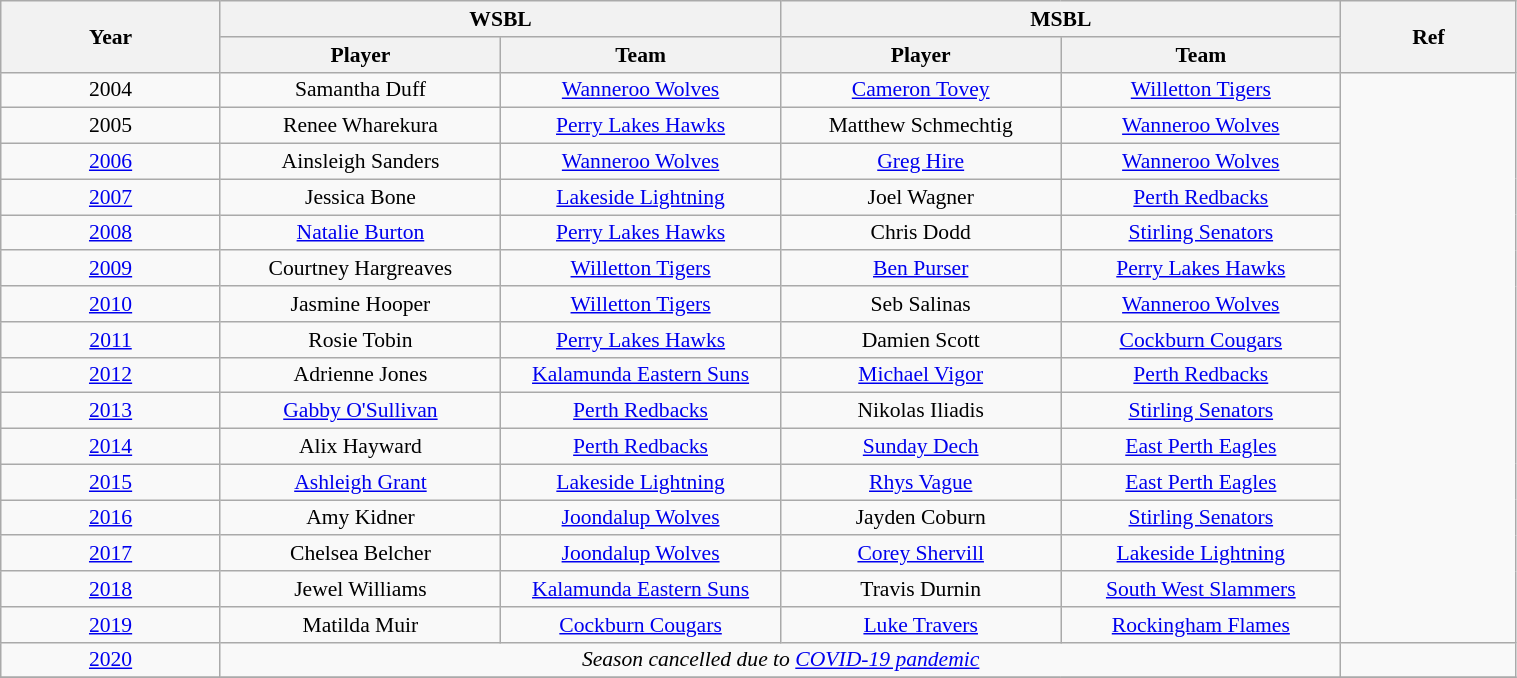<table class="wikitable" style="width: 80%; text-align:center; font-size:90%">
<tr>
<th rowspan="2">Year</th>
<th colspan="2">WSBL</th>
<th colspan="2">MSBL</th>
<th rowspan="2">Ref</th>
</tr>
<tr>
<th width="180">Player</th>
<th width="180">Team</th>
<th width="180">Player</th>
<th width="180">Team</th>
</tr>
<tr>
<td>2004</td>
<td>Samantha Duff</td>
<td><a href='#'>Wanneroo Wolves</a></td>
<td><a href='#'>Cameron Tovey</a></td>
<td><a href='#'>Willetton Tigers</a></td>
<td rowspan="16"></td>
</tr>
<tr>
<td>2005</td>
<td>Renee Wharekura</td>
<td><a href='#'>Perry Lakes Hawks</a></td>
<td>Matthew Schmechtig</td>
<td><a href='#'>Wanneroo Wolves</a></td>
</tr>
<tr>
<td><a href='#'>2006</a></td>
<td>Ainsleigh Sanders</td>
<td><a href='#'>Wanneroo Wolves</a></td>
<td><a href='#'>Greg Hire</a></td>
<td><a href='#'>Wanneroo Wolves</a></td>
</tr>
<tr>
<td><a href='#'>2007</a></td>
<td>Jessica Bone</td>
<td><a href='#'>Lakeside Lightning</a></td>
<td>Joel Wagner</td>
<td><a href='#'>Perth Redbacks</a></td>
</tr>
<tr>
<td><a href='#'>2008</a></td>
<td><a href='#'>Natalie Burton</a></td>
<td><a href='#'>Perry Lakes Hawks</a></td>
<td>Chris Dodd</td>
<td><a href='#'>Stirling Senators</a></td>
</tr>
<tr>
<td><a href='#'>2009</a></td>
<td>Courtney Hargreaves</td>
<td><a href='#'>Willetton Tigers</a></td>
<td><a href='#'>Ben Purser</a></td>
<td><a href='#'>Perry Lakes Hawks</a></td>
</tr>
<tr>
<td><a href='#'>2010</a></td>
<td>Jasmine Hooper</td>
<td><a href='#'>Willetton Tigers</a></td>
<td>Seb Salinas</td>
<td><a href='#'>Wanneroo Wolves</a></td>
</tr>
<tr>
<td><a href='#'>2011</a></td>
<td>Rosie Tobin</td>
<td><a href='#'>Perry Lakes Hawks</a></td>
<td>Damien Scott</td>
<td><a href='#'>Cockburn Cougars</a></td>
</tr>
<tr>
<td><a href='#'>2012</a></td>
<td>Adrienne Jones</td>
<td><a href='#'>Kalamunda Eastern Suns</a></td>
<td><a href='#'>Michael Vigor</a></td>
<td><a href='#'>Perth Redbacks</a></td>
</tr>
<tr>
<td><a href='#'>2013</a></td>
<td><a href='#'>Gabby O'Sullivan</a></td>
<td><a href='#'>Perth Redbacks</a></td>
<td>Nikolas Iliadis</td>
<td><a href='#'>Stirling Senators</a></td>
</tr>
<tr>
<td><a href='#'>2014</a></td>
<td>Alix Hayward</td>
<td><a href='#'>Perth Redbacks</a></td>
<td><a href='#'>Sunday Dech</a></td>
<td><a href='#'>East Perth Eagles</a></td>
</tr>
<tr>
<td><a href='#'>2015</a></td>
<td><a href='#'>Ashleigh Grant</a></td>
<td><a href='#'>Lakeside Lightning</a></td>
<td><a href='#'>Rhys Vague</a></td>
<td><a href='#'>East Perth Eagles</a></td>
</tr>
<tr>
<td><a href='#'>2016</a></td>
<td>Amy Kidner</td>
<td><a href='#'>Joondalup Wolves</a></td>
<td>Jayden Coburn</td>
<td><a href='#'>Stirling Senators</a></td>
</tr>
<tr>
<td><a href='#'>2017</a></td>
<td>Chelsea Belcher</td>
<td><a href='#'>Joondalup Wolves</a></td>
<td><a href='#'>Corey Shervill</a></td>
<td><a href='#'>Lakeside Lightning</a></td>
</tr>
<tr>
<td><a href='#'>2018</a></td>
<td>Jewel Williams</td>
<td><a href='#'>Kalamunda Eastern Suns</a></td>
<td>Travis Durnin</td>
<td><a href='#'>South West Slammers</a></td>
</tr>
<tr>
<td><a href='#'>2019</a></td>
<td>Matilda Muir</td>
<td><a href='#'>Cockburn Cougars</a></td>
<td><a href='#'>Luke Travers</a></td>
<td><a href='#'>Rockingham Flames</a></td>
</tr>
<tr>
<td><a href='#'>2020</a></td>
<td colspan=4><em>Season cancelled due to <a href='#'>COVID-19 pandemic</a></em></td>
<td></td>
</tr>
<tr>
</tr>
</table>
